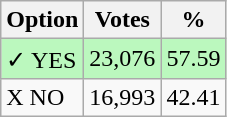<table class="wikitable">
<tr>
<th>Option</th>
<th>Votes</th>
<th>%</th>
</tr>
<tr>
<td style=background:#bbf8be>✓ YES</td>
<td style=background:#bbf8be>23,076</td>
<td style=background:#bbf8be>57.59</td>
</tr>
<tr>
<td>X NO</td>
<td>16,993</td>
<td>42.41</td>
</tr>
</table>
